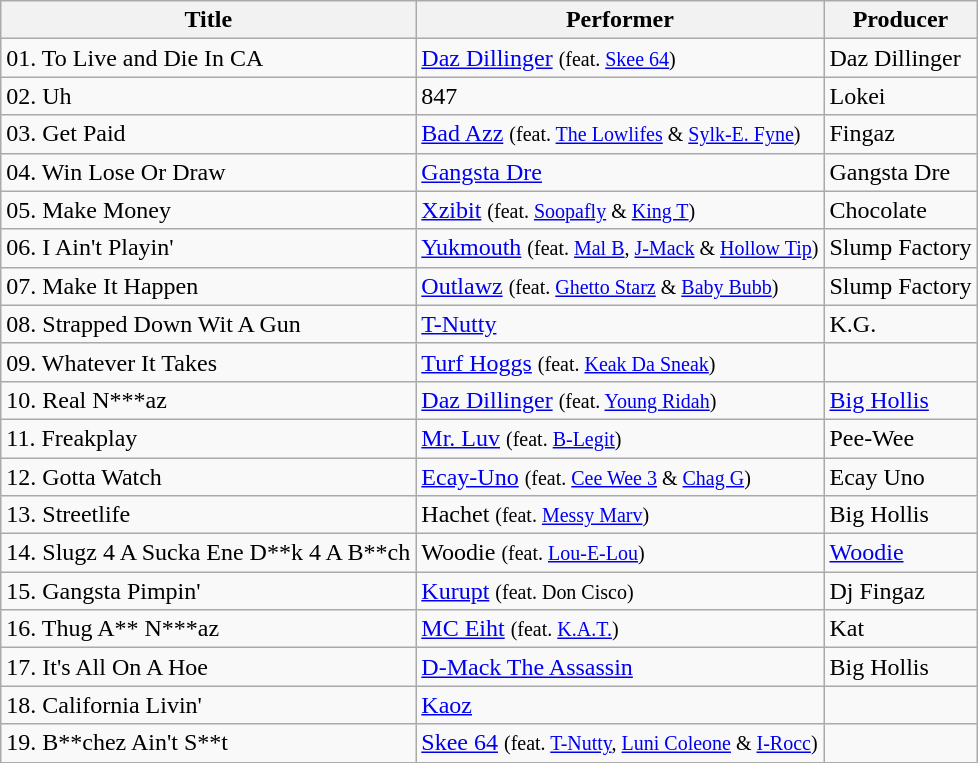<table class="wikitable">
<tr>
<th>Title</th>
<th>Performer</th>
<th>Producer</th>
</tr>
<tr>
<td>01. To Live and Die In CA</td>
<td><a href='#'>Daz Dillinger</a>  <small>(feat. <a href='#'>Skee 64</a>)</small></td>
<td>Daz Dillinger</td>
</tr>
<tr>
<td>02. Uh</td>
<td>847</td>
<td>Lokei</td>
</tr>
<tr>
<td>03. Get Paid</td>
<td><a href='#'>Bad Azz</a> <small>(feat. <a href='#'>The Lowlifes</a> & <a href='#'>Sylk-E. Fyne</a>)</small></td>
<td>Fingaz</td>
</tr>
<tr>
<td>04. Win Lose Or Draw</td>
<td><a href='#'>Gangsta Dre</a></td>
<td>Gangsta Dre</td>
</tr>
<tr>
<td>05. Make Money</td>
<td><a href='#'>Xzibit</a> <small>(feat. <a href='#'>Soopafly</a> & <a href='#'>King T</a>)</small></td>
<td>Chocolate</td>
</tr>
<tr>
<td>06. I Ain't Playin'</td>
<td><a href='#'>Yukmouth</a> <small>(feat. <a href='#'>Mal B</a>, <a href='#'>J-Mack</a> & <a href='#'>Hollow Tip</a>)</small></td>
<td>Slump Factory</td>
</tr>
<tr>
<td>07. Make It Happen</td>
<td><a href='#'>Outlawz</a> <small>(feat. <a href='#'>Ghetto Starz</a> & <a href='#'>Baby Bubb</a>)</small></td>
<td>Slump Factory</td>
</tr>
<tr>
<td>08. Strapped Down Wit A Gun</td>
<td><a href='#'>T-Nutty</a></td>
<td>K.G.</td>
</tr>
<tr>
<td>09. Whatever It Takes</td>
<td><a href='#'>Turf Hoggs</a> <small>(feat. <a href='#'>Keak Da Sneak</a>)</small></td>
<td></td>
</tr>
<tr>
<td>10. Real N***az</td>
<td><a href='#'>Daz Dillinger</a> <small>(feat. <a href='#'>Young Ridah</a>)</small></td>
<td><a href='#'>Big Hollis</a></td>
</tr>
<tr>
<td>11. Freakplay</td>
<td><a href='#'>Mr. Luv</a> <small>(feat. <a href='#'>B-Legit</a>)</small></td>
<td>Pee-Wee</td>
</tr>
<tr>
<td>12. Gotta Watch</td>
<td><a href='#'>Ecay-Uno</a> <small>(feat. <a href='#'>Cee Wee 3</a> & <a href='#'>Chag G</a>)</small></td>
<td>Ecay Uno</td>
</tr>
<tr>
<td>13. Streetlife</td>
<td>Hachet <small>(feat. <a href='#'>Messy Marv</a>)</small></td>
<td>Big Hollis</td>
</tr>
<tr>
<td>14. Slugz 4 A Sucka Ene D**k 4 A B**ch</td>
<td>Woodie <small>(feat. <a href='#'>Lou-E-Lou</a>)</small></td>
<td><a href='#'>Woodie</a></td>
</tr>
<tr>
<td>15. Gangsta Pimpin'</td>
<td><a href='#'>Kurupt</a> <small>(feat. Don Cisco)</small></td>
<td>Dj Fingaz</td>
</tr>
<tr>
<td>16. Thug A** N***az</td>
<td><a href='#'>MC Eiht</a> <small>(feat. <a href='#'>K.A.T.</a>)</small></td>
<td>Kat</td>
</tr>
<tr>
<td>17. It's All On A Hoe</td>
<td><a href='#'>D-Mack The Assassin</a></td>
<td>Big Hollis</td>
</tr>
<tr>
<td>18. California Livin'</td>
<td><a href='#'>Kaoz</a></td>
<td></td>
</tr>
<tr>
<td>19. B**chez Ain't S**t</td>
<td><a href='#'>Skee 64</a> <small>(feat. <a href='#'>T-Nutty</a>, <a href='#'>Luni Coleone</a> & <a href='#'>I-Rocc</a>)</small></td>
<td></td>
</tr>
<tr>
</tr>
</table>
